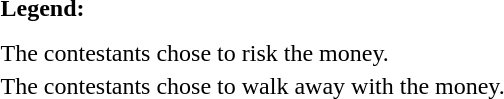<table class="toccolours" style="font-size:100%; white-space:nowrap;">
<tr>
<td><strong>Legend:</strong></td>
<td>      </td>
</tr>
<tr>
<td></td>
</tr>
<tr>
<td></td>
</tr>
<tr>
<td> The contestants chose to risk the money.</td>
</tr>
<tr>
<td> The contestants chose to walk away with the money.</td>
</tr>
</table>
